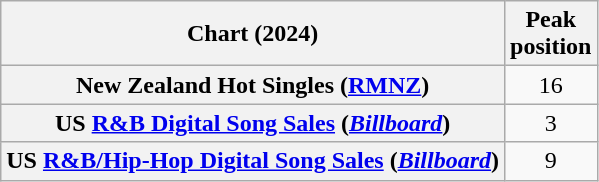<table class="wikitable sortable plainrowheaders" style="text-align:center">
<tr>
<th scope="col">Chart (2024)</th>
<th scope="col">Peak<br>position</th>
</tr>
<tr>
<th scope="row">New Zealand Hot Singles (<a href='#'>RMNZ</a>)</th>
<td>16</td>
</tr>
<tr>
<th scope="row">US <a href='#'>R&B Digital Song Sales</a> (<em><a href='#'>Billboard</a></em>)</th>
<td>3</td>
</tr>
<tr>
<th scope="row">US <a href='#'>R&B/Hip-Hop Digital Song Sales</a> (<em><a href='#'>Billboard</a></em>)</th>
<td>9</td>
</tr>
</table>
